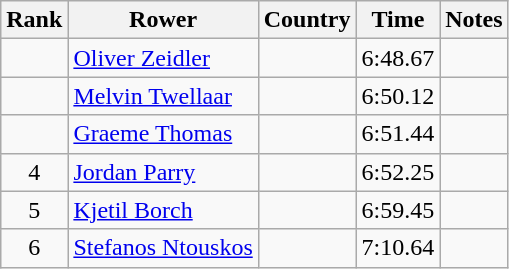<table class="wikitable" style="text-align:center">
<tr>
<th>Rank</th>
<th>Rower</th>
<th>Country</th>
<th>Time</th>
<th>Notes</th>
</tr>
<tr>
<td></td>
<td align="left"><a href='#'>Oliver Zeidler</a></td>
<td align="left"></td>
<td>6:48.67</td>
<td></td>
</tr>
<tr>
<td></td>
<td align="left"><a href='#'>Melvin Twellaar</a></td>
<td align="left"></td>
<td>6:50.12</td>
<td></td>
</tr>
<tr>
<td></td>
<td align="left"><a href='#'>Graeme Thomas</a></td>
<td align="left"></td>
<td>6:51.44</td>
<td></td>
</tr>
<tr>
<td>4</td>
<td align="left"><a href='#'>Jordan Parry</a></td>
<td align="left"></td>
<td>6:52.25</td>
<td></td>
</tr>
<tr>
<td>5</td>
<td align="left"><a href='#'>Kjetil Borch</a></td>
<td align="left"></td>
<td>6:59.45</td>
<td></td>
</tr>
<tr>
<td>6</td>
<td align="left"><a href='#'>Stefanos Ntouskos</a></td>
<td align="left"></td>
<td>7:10.64</td>
<td></td>
</tr>
</table>
